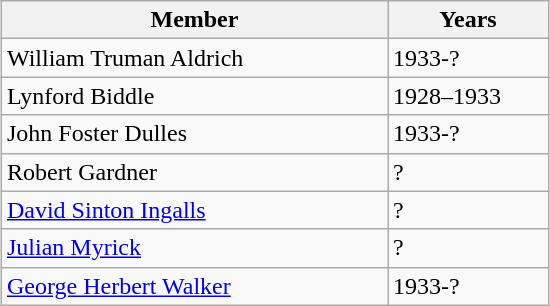<table class="wikitable" style="margin: 1em auto 1em auto">
<tr>
<th width="250">Member</th>
<th width="100">Years</th>
</tr>
<tr>
<td>William Truman Aldrich</td>
<td>1933-?</td>
</tr>
<tr>
<td>Lynford Biddle</td>
<td>1928–1933</td>
</tr>
<tr>
<td>John Foster Dulles</td>
<td>1933-?</td>
</tr>
<tr>
<td>Robert Gardner</td>
<td>?</td>
</tr>
<tr>
<td><a href='#'>David Sinton Ingalls</a></td>
<td>?</td>
</tr>
<tr>
<td><a href='#'>Julian Myrick</a></td>
<td>?</td>
</tr>
<tr>
<td><a href='#'>George Herbert Walker</a></td>
<td>1933-?</td>
</tr>
</table>
